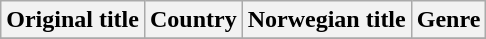<table class="wikitable">
<tr>
<th>Original title</th>
<th>Country</th>
<th>Norwegian title</th>
<th>Genre</th>
</tr>
<tr>
</tr>
</table>
